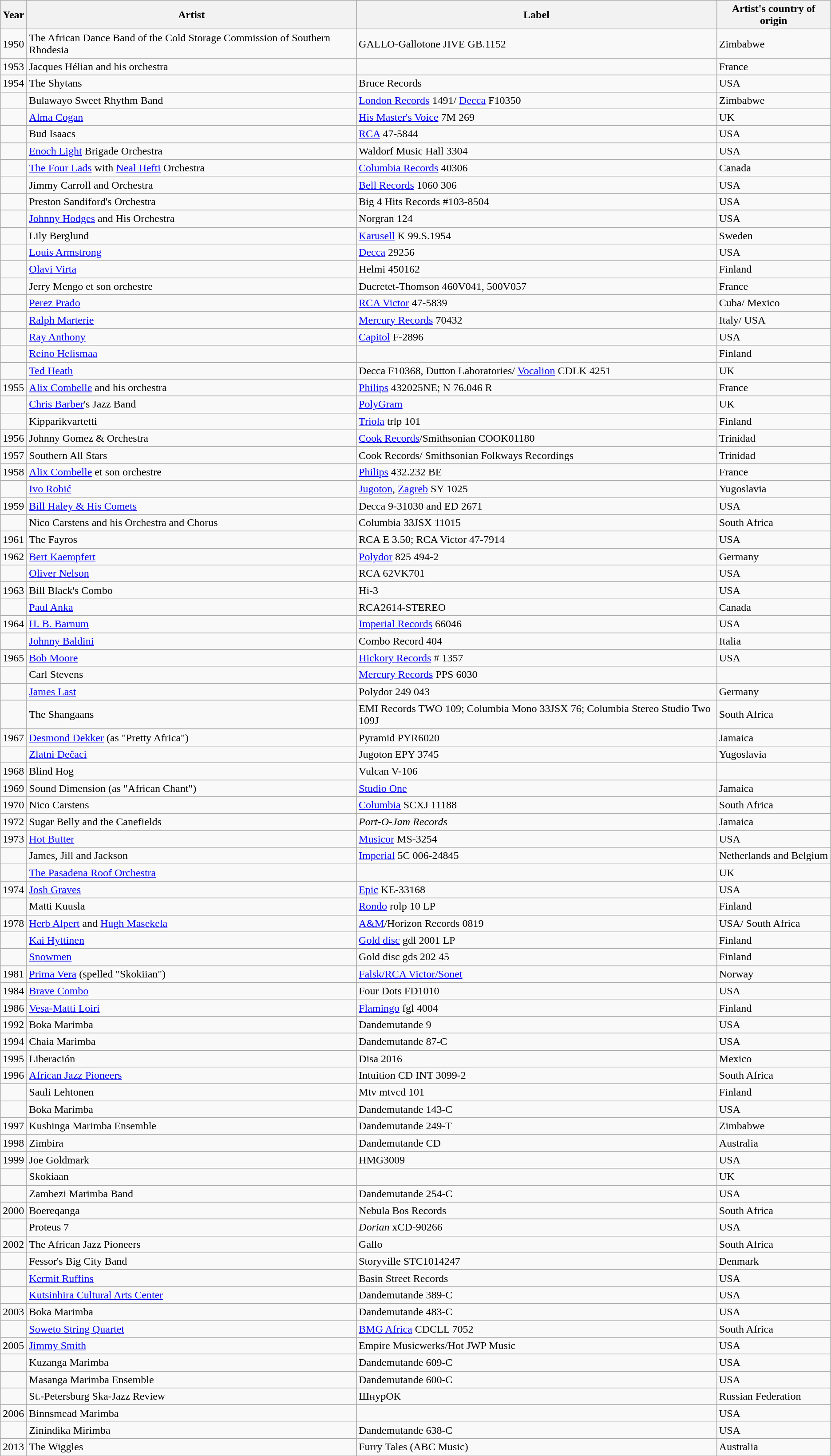<table class="wikitable">
<tr>
<th>Year</th>
<th>Artist</th>
<th>Label</th>
<th>Artist's country of origin</th>
</tr>
<tr>
<td>1950</td>
<td>The African Dance Band of the Cold Storage Commission of Southern Rhodesia</td>
<td>GALLO-Gallotone JIVE GB.1152</td>
<td>Zimbabwe</td>
</tr>
<tr>
<td>1953</td>
<td>Jacques Hélian and his orchestra</td>
<td></td>
<td>France</td>
</tr>
<tr>
<td>1954</td>
<td>The Shytans</td>
<td>Bruce Records</td>
<td>USA</td>
</tr>
<tr>
<td></td>
<td>Bulawayo Sweet Rhythm Band</td>
<td><a href='#'>London Records</a> 1491/ <a href='#'>Decca</a> F10350</td>
<td>Zimbabwe</td>
</tr>
<tr>
<td></td>
<td><a href='#'>Alma Cogan</a></td>
<td><a href='#'>His Master's Voice</a> 7M 269</td>
<td>UK</td>
</tr>
<tr>
<td></td>
<td>Bud Isaacs</td>
<td><a href='#'>RCA</a> 47-5844</td>
<td>USA</td>
</tr>
<tr>
<td></td>
<td><a href='#'>Enoch Light</a> Brigade Orchestra</td>
<td>Waldorf Music Hall 3304</td>
<td>USA</td>
</tr>
<tr>
<td></td>
<td><a href='#'>The Four Lads</a> with <a href='#'>Neal Hefti</a> Orchestra</td>
<td><a href='#'>Columbia Records</a> 40306</td>
<td>Canada</td>
</tr>
<tr>
<td></td>
<td>Jimmy Carroll and Orchestra</td>
<td><a href='#'>Bell Records</a> 1060 306</td>
<td>USA</td>
</tr>
<tr>
<td></td>
<td>Preston Sandiford's Orchestra</td>
<td>Big 4 Hits Records #103-8504</td>
<td>USA</td>
</tr>
<tr>
<td></td>
<td><a href='#'>Johnny Hodges</a> and His Orchestra</td>
<td>Norgran 124</td>
<td>USA</td>
</tr>
<tr>
<td></td>
<td>Lily Berglund</td>
<td><a href='#'>Karusell</a> K 99.S.1954</td>
<td>Sweden</td>
</tr>
<tr>
<td></td>
<td><a href='#'>Louis Armstrong</a></td>
<td><a href='#'>Decca</a> 29256</td>
<td>USA</td>
</tr>
<tr>
<td></td>
<td><a href='#'>Olavi Virta</a></td>
<td>Helmi 450162</td>
<td>Finland</td>
</tr>
<tr>
<td></td>
<td>Jerry Mengo et son orchestre</td>
<td>Ducretet-Thomson 460V041, 500V057</td>
<td>France</td>
</tr>
<tr>
<td></td>
<td><a href='#'>Perez Prado</a></td>
<td><a href='#'>RCA Victor</a> 47-5839</td>
<td>Cuba/ Mexico</td>
</tr>
<tr>
<td></td>
<td><a href='#'>Ralph Marterie</a></td>
<td><a href='#'>Mercury Records</a> 70432</td>
<td>Italy/ USA</td>
</tr>
<tr>
<td></td>
<td><a href='#'>Ray Anthony</a></td>
<td><a href='#'>Capitol</a> F-2896</td>
<td>USA</td>
</tr>
<tr>
<td></td>
<td><a href='#'>Reino Helismaa</a></td>
<td></td>
<td>Finland</td>
</tr>
<tr>
<td></td>
<td><a href='#'>Ted Heath</a></td>
<td>Decca F10368, Dutton Laboratories/ <a href='#'>Vocalion</a> CDLK 4251</td>
<td>UK</td>
</tr>
<tr>
<td>1955</td>
<td><a href='#'>Alix Combelle</a> and his orchestra</td>
<td><a href='#'>Philips</a> 432025NE; N 76.046 R</td>
<td>France</td>
</tr>
<tr>
<td></td>
<td><a href='#'>Chris Barber</a>'s Jazz Band</td>
<td><a href='#'>PolyGram</a></td>
<td>UK</td>
</tr>
<tr>
<td></td>
<td>Kipparikvartetti</td>
<td><a href='#'>Triola</a> trlp 101</td>
<td>Finland</td>
</tr>
<tr>
<td>1956</td>
<td>Johnny Gomez & Orchestra</td>
<td><a href='#'>Cook Records</a>/Smithsonian COOK01180</td>
<td>Trinidad</td>
</tr>
<tr>
<td>1957</td>
<td>Southern All Stars</td>
<td>Cook Records/ Smithsonian Folkways Recordings <br></td>
<td>Trinidad</td>
</tr>
<tr>
<td>1958</td>
<td><a href='#'>Alix Combelle</a> et son orchestre</td>
<td><a href='#'>Philips</a> 432.232 BE</td>
<td>France</td>
</tr>
<tr>
<td></td>
<td><a href='#'>Ivo Robić</a></td>
<td><a href='#'>Jugoton</a>, <a href='#'>Zagreb</a> SY 1025</td>
<td>Yugoslavia</td>
</tr>
<tr>
<td>1959</td>
<td><a href='#'>Bill Haley & His Comets</a></td>
<td>Decca 9-31030 and ED 2671</td>
<td>USA</td>
</tr>
<tr>
<td></td>
<td>Nico Carstens and his Orchestra and Chorus</td>
<td>Columbia 33JSX 11015</td>
<td>South Africa</td>
</tr>
<tr>
<td>1961</td>
<td>The Fayros</td>
<td>RCA E 3.50; RCA Victor 47-7914</td>
<td>USA</td>
</tr>
<tr>
<td>1962</td>
<td><a href='#'>Bert Kaempfert</a></td>
<td><a href='#'>Polydor</a> 825 494-2</td>
<td>Germany</td>
</tr>
<tr>
<td></td>
<td><a href='#'>Oliver Nelson</a></td>
<td>RCA 62VK701</td>
<td>USA</td>
</tr>
<tr>
<td>1963</td>
<td>Bill Black's Combo</td>
<td>Hi-3</td>
<td>USA</td>
</tr>
<tr>
<td></td>
<td><a href='#'>Paul Anka</a></td>
<td>RCA2614-STEREO</td>
<td>Canada</td>
</tr>
<tr>
<td>1964</td>
<td><a href='#'>H. B. Barnum</a></td>
<td><a href='#'>Imperial Records</a> 66046</td>
<td>USA</td>
</tr>
<tr>
<td></td>
<td><a href='#'>Johnny Baldini</a></td>
<td>Combo Record 404</td>
<td>Italia</td>
</tr>
<tr>
<td>1965</td>
<td><a href='#'>Bob Moore</a></td>
<td><a href='#'>Hickory Records</a> # 1357</td>
<td>USA</td>
</tr>
<tr>
<td></td>
<td>Carl Stevens</td>
<td><a href='#'>Mercury Records</a> PPS 6030</td>
<td></td>
</tr>
<tr>
<td></td>
<td><a href='#'>James Last</a></td>
<td>Polydor 249 043</td>
<td>Germany</td>
</tr>
<tr>
<td></td>
<td>The Shangaans</td>
<td>EMI Records TWO 109; Columbia Mono 33JSX 76; Columbia Stereo Studio Two 109J</td>
<td>South Africa</td>
</tr>
<tr>
<td>1967</td>
<td><a href='#'>Desmond Dekker</a> (as "Pretty Africa")</td>
<td>Pyramid PYR6020</td>
<td>Jamaica</td>
</tr>
<tr>
<td></td>
<td><a href='#'>Zlatni Dečaci</a></td>
<td>Jugoton EPY 3745</td>
<td>Yugoslavia</td>
</tr>
<tr>
<td>1968</td>
<td>Blind Hog</td>
<td>Vulcan V-106</td>
<td></td>
</tr>
<tr>
<td>1969</td>
<td>Sound Dimension (as "African Chant")</td>
<td><a href='#'>Studio One</a></td>
<td>Jamaica</td>
</tr>
<tr>
<td>1970</td>
<td>Nico Carstens</td>
<td><a href='#'>Columbia</a> SCXJ 11188</td>
<td>South Africa</td>
</tr>
<tr>
<td>1972</td>
<td>Sugar Belly and the Canefields</td>
<td><em>Port-O-Jam Records</em></td>
<td>Jamaica</td>
</tr>
<tr>
<td>1973</td>
<td><a href='#'>Hot Butter</a></td>
<td><a href='#'>Musicor</a> MS-3254</td>
<td>USA</td>
</tr>
<tr>
<td></td>
<td>James, Jill and Jackson</td>
<td><a href='#'>Imperial</a> 5C 006-24845</td>
<td>Netherlands and Belgium</td>
</tr>
<tr>
<td></td>
<td><a href='#'>The Pasadena Roof Orchestra</a></td>
<td></td>
<td>UK</td>
</tr>
<tr>
<td>1974</td>
<td><a href='#'>Josh Graves</a></td>
<td><a href='#'>Epic</a> KE-33168</td>
<td>USA</td>
</tr>
<tr>
<td></td>
<td>Matti Kuusla</td>
<td><a href='#'>Rondo</a> rolp 10 LP</td>
<td>Finland</td>
</tr>
<tr>
<td>1978</td>
<td><a href='#'>Herb Alpert</a> and <a href='#'>Hugh Masekela</a></td>
<td><a href='#'>A&M</a>/Horizon Records 0819</td>
<td>USA/ South Africa</td>
</tr>
<tr>
<td></td>
<td><a href='#'>Kai Hyttinen</a></td>
<td><a href='#'>Gold disc</a> gdl 2001 LP</td>
<td>Finland</td>
</tr>
<tr>
<td></td>
<td><a href='#'>Snowmen</a></td>
<td>Gold disc gds 202 45</td>
<td>Finland</td>
</tr>
<tr>
<td>1981</td>
<td><a href='#'>Prima Vera</a> (spelled "Skokiian")</td>
<td><a href='#'>Falsk/RCA Victor/Sonet</a></td>
<td>Norway</td>
</tr>
<tr>
<td>1984</td>
<td><a href='#'>Brave Combo</a></td>
<td>Four Dots FD1010</td>
<td>USA</td>
</tr>
<tr>
<td>1986</td>
<td><a href='#'>Vesa-Matti Loiri</a></td>
<td><a href='#'>Flamingo</a> fgl 4004</td>
<td>Finland</td>
</tr>
<tr>
<td>1992</td>
<td>Boka Marimba</td>
<td>Dandemutande 9</td>
<td>USA</td>
</tr>
<tr>
<td>1994</td>
<td>Chaia Marimba</td>
<td>Dandemutande 87-C</td>
<td>USA</td>
</tr>
<tr>
<td>1995</td>
<td>Liberación</td>
<td>Disa 2016</td>
<td>Mexico</td>
</tr>
<tr>
<td>1996</td>
<td><a href='#'>African Jazz Pioneers</a></td>
<td>Intuition CD INT 3099-2</td>
<td>South Africa</td>
</tr>
<tr>
<td></td>
<td>Sauli Lehtonen</td>
<td>Mtv mtvcd 101</td>
<td>Finland</td>
</tr>
<tr>
<td></td>
<td>Boka Marimba</td>
<td>Dandemutande 143-C</td>
<td>USA</td>
</tr>
<tr>
<td>1997</td>
<td>Kushinga Marimba Ensemble</td>
<td>Dandemutande 249-T</td>
<td>Zimbabwe</td>
</tr>
<tr>
<td>1998</td>
<td>Zimbira</td>
<td>Dandemutande CD</td>
<td>Australia</td>
</tr>
<tr>
<td>1999</td>
<td>Joe Goldmark</td>
<td>HMG3009</td>
<td>USA</td>
</tr>
<tr>
<td></td>
<td>Skokiaan</td>
<td></td>
<td>UK</td>
</tr>
<tr>
<td></td>
<td>Zambezi Marimba Band</td>
<td>Dandemutande 254-C</td>
<td>USA</td>
</tr>
<tr>
<td>2000</td>
<td>Boereqanga</td>
<td>Nebula Bos Records</td>
<td>South Africa</td>
</tr>
<tr>
<td></td>
<td>Proteus 7</td>
<td><em>Dorian</em> xCD-90266</td>
<td>USA</td>
</tr>
<tr>
<td>2002</td>
<td>The African Jazz Pioneers</td>
<td>Gallo</td>
<td>South Africa</td>
</tr>
<tr>
<td></td>
<td>Fessor's Big City Band</td>
<td>Storyville STC1014247</td>
<td>Denmark</td>
</tr>
<tr>
<td></td>
<td><a href='#'>Kermit Ruffins</a></td>
<td>Basin Street Records</td>
<td>USA</td>
</tr>
<tr>
<td></td>
<td><a href='#'>Kutsinhira Cultural Arts Center</a></td>
<td>Dandemutande 389-C</td>
<td>USA</td>
</tr>
<tr>
<td>2003</td>
<td>Boka Marimba</td>
<td>Dandemutande 483-C</td>
<td>USA</td>
</tr>
<tr>
<td></td>
<td><a href='#'>Soweto String Quartet</a></td>
<td><a href='#'>BMG Africa</a> CDCLL 7052</td>
<td>South Africa</td>
</tr>
<tr>
<td>2005</td>
<td><a href='#'>Jimmy Smith</a></td>
<td>Empire Musicwerks/Hot JWP Music</td>
<td>USA</td>
</tr>
<tr>
<td></td>
<td>Kuzanga Marimba</td>
<td>Dandemutande 609-C</td>
<td>USA</td>
</tr>
<tr>
<td></td>
<td>Masanga Marimba Ensemble</td>
<td>Dandemutande 600-C</td>
<td>USA</td>
</tr>
<tr>
<td></td>
<td>St.-Petersburg Ska-Jazz Review</td>
<td>ШнурОК</td>
<td>Russian Federation</td>
</tr>
<tr>
<td>2006</td>
<td>Binnsmead Marimba</td>
<td></td>
<td>USA</td>
</tr>
<tr>
<td></td>
<td>Zinindika Mirimba</td>
<td>Dandemutande 638-C</td>
<td>USA</td>
</tr>
<tr>
<td>2013</td>
<td>The Wiggles</td>
<td>Furry Tales (ABC Music)</td>
<td>Australia</td>
</tr>
</table>
